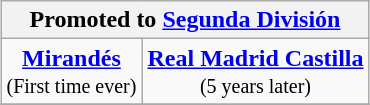<table class="wikitable" style="text-align: center; margin: 0 auto;">
<tr>
<th colspan="2">Promoted to <a href='#'>Segunda División</a></th>
</tr>
<tr>
<td><strong><a href='#'>Mirandés</a></strong><br><small>(First time ever)</small></td>
<td><strong><a href='#'>Real Madrid Castilla</a></strong><br><small>(5 years later)</small></td>
</tr>
<tr>
</tr>
</table>
